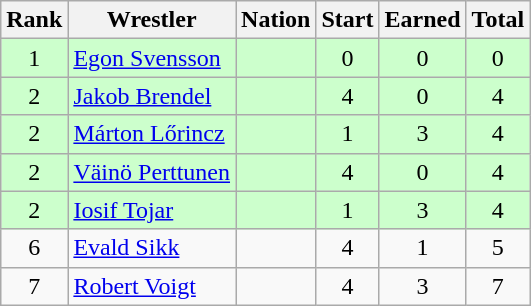<table class="wikitable sortable" style="text-align:center;">
<tr>
<th>Rank</th>
<th>Wrestler</th>
<th>Nation</th>
<th>Start</th>
<th>Earned</th>
<th>Total</th>
</tr>
<tr style="background:#cfc;">
<td>1</td>
<td align=left><a href='#'>Egon Svensson</a></td>
<td align=left></td>
<td>0</td>
<td>0</td>
<td>0</td>
</tr>
<tr style="background:#cfc;">
<td>2</td>
<td align=left><a href='#'>Jakob Brendel</a></td>
<td align=left></td>
<td>4</td>
<td>0</td>
<td>4</td>
</tr>
<tr style="background:#cfc;">
<td>2</td>
<td align=left><a href='#'>Márton Lőrincz</a></td>
<td align=left></td>
<td>1</td>
<td>3</td>
<td>4</td>
</tr>
<tr style="background:#cfc;">
<td>2</td>
<td align=left><a href='#'>Väinö Perttunen</a></td>
<td align=left></td>
<td>4</td>
<td>0</td>
<td>4</td>
</tr>
<tr style="background:#cfc;">
<td>2</td>
<td align=left><a href='#'>Iosif Tojar</a></td>
<td align=left></td>
<td>1</td>
<td>3</td>
<td>4</td>
</tr>
<tr>
<td>6</td>
<td align=left><a href='#'>Evald Sikk</a></td>
<td align=left></td>
<td>4</td>
<td>1</td>
<td>5</td>
</tr>
<tr>
<td>7</td>
<td align=left><a href='#'>Robert Voigt</a></td>
<td align=left></td>
<td>4</td>
<td>3</td>
<td>7</td>
</tr>
</table>
